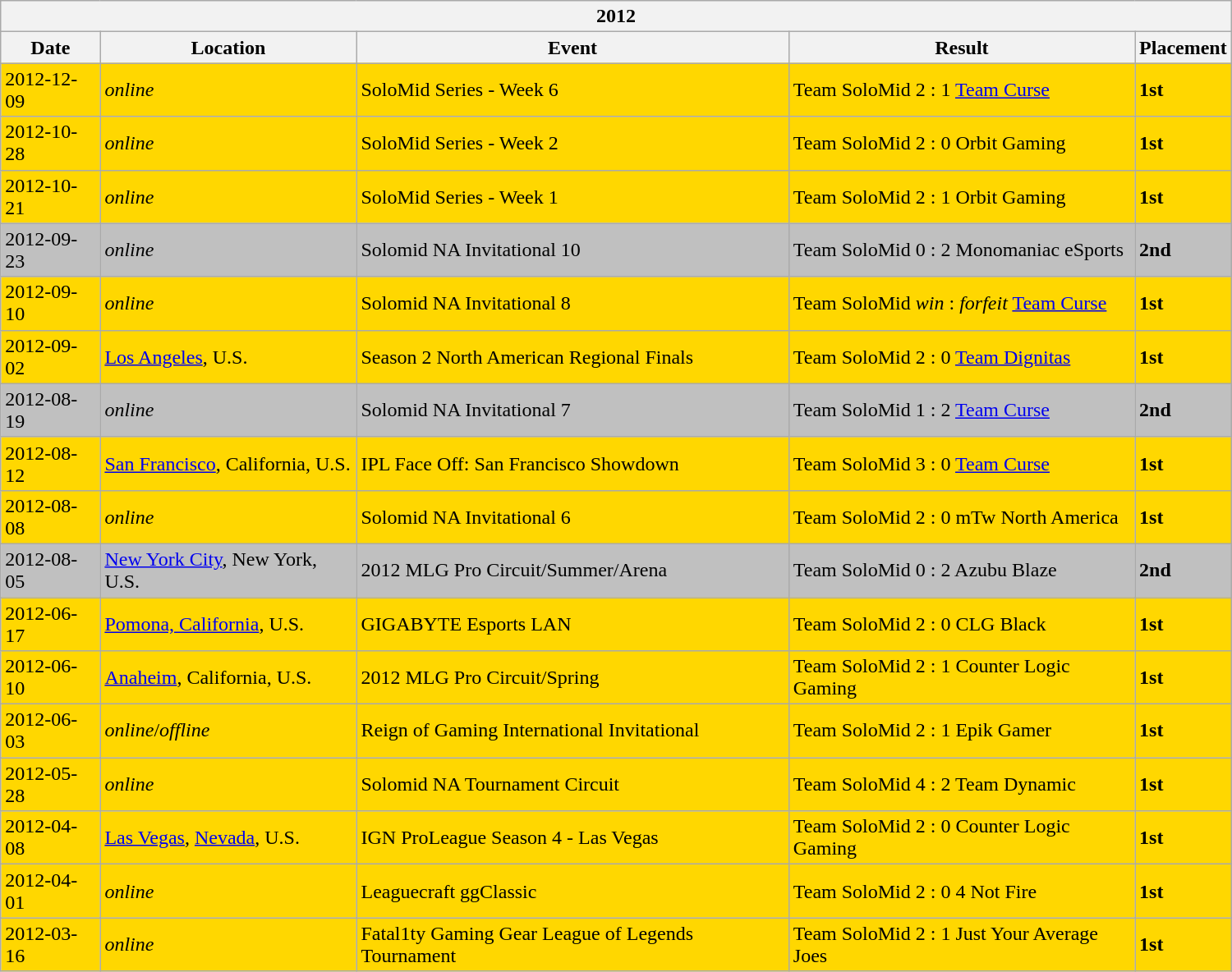<table class="wikitable" border="4" width="1000px">
<tr>
<th colspan="5">2012</th>
</tr>
<tr>
<th>Date</th>
<th>Location</th>
<th>Event</th>
<th>Result</th>
<th>Placement</th>
</tr>
<tr bgcolor="gold">
<td>2012-12-09</td>
<td><em>online</em></td>
<td>SoloMid Series - Week 6</td>
<td>Team SoloMid 2 : 1  <a href='#'>Team Curse</a></td>
<td><strong>1st</strong></td>
</tr>
<tr bgcolor="gold">
<td>2012-10-28</td>
<td><em>online</em></td>
<td>SoloMid Series - Week 2</td>
<td>Team SoloMid 2 : 0  Orbit Gaming</td>
<td><strong>1st</strong></td>
</tr>
<tr bgcolor="gold">
<td>2012-10-21</td>
<td><em>online</em></td>
<td>SoloMid Series - Week 1</td>
<td>Team SoloMid 2 : 1  Orbit Gaming</td>
<td><strong>1st</strong></td>
</tr>
<tr bgcolor="silver">
<td>2012-09-23</td>
<td><em>online</em></td>
<td>Solomid NA Invitational 10</td>
<td>Team SoloMid 0 : 2  Monomaniac eSports</td>
<td><strong>2nd</strong></td>
</tr>
<tr bgcolor="gold">
<td>2012-09-10</td>
<td><em>online</em></td>
<td>Solomid NA Invitational 8</td>
<td>Team SoloMid <em>win</em> : <em>forfeit</em>  <a href='#'>Team Curse</a></td>
<td><strong>1st</strong></td>
</tr>
<tr bgcolor="gold">
<td>2012-09-02</td>
<td><a href='#'>Los Angeles</a>, U.S.</td>
<td>Season 2 North American Regional Finals</td>
<td>Team SoloMid 2 : 0  <a href='#'>Team Dignitas</a></td>
<td><strong>1st</strong></td>
</tr>
<tr bgcolor="silver">
<td>2012-08-19</td>
<td><em>online</em></td>
<td>Solomid NA Invitational 7</td>
<td>Team SoloMid 1 : 2  <a href='#'>Team Curse</a></td>
<td><strong>2nd</strong></td>
</tr>
<tr bgcolor="gold">
<td>2012-08-12</td>
<td><a href='#'>San Francisco</a>, California, U.S.</td>
<td>IPL Face Off: San Francisco Showdown</td>
<td>Team SoloMid 3 : 0  <a href='#'>Team Curse</a></td>
<td><strong>1st</strong></td>
</tr>
<tr bgcolor="gold">
<td>2012-08-08</td>
<td><em>online</em></td>
<td>Solomid NA Invitational 6</td>
<td>Team SoloMid 2 : 0  mTw North America</td>
<td><strong>1st</strong></td>
</tr>
<tr bgcolor="silver">
<td>2012-08-05</td>
<td><a href='#'>New York City</a>, New York, U.S.</td>
<td>2012 MLG Pro Circuit/Summer/Arena</td>
<td>Team SoloMid 0 : 2  Azubu Blaze</td>
<td><strong>2nd</strong></td>
</tr>
<tr bgcolor="gold">
<td>2012-06-17</td>
<td><a href='#'>Pomona, California</a>, U.S.</td>
<td>GIGABYTE Esports LAN</td>
<td>Team SoloMid 2 : 0  CLG Black</td>
<td><strong>1st</strong></td>
</tr>
<tr bgcolor="gold">
<td>2012-06-10</td>
<td><a href='#'>Anaheim</a>, California, U.S.</td>
<td>2012 MLG Pro Circuit/Spring</td>
<td>Team SoloMid 2 : 1  Counter Logic Gaming</td>
<td><strong>1st</strong></td>
</tr>
<tr bgcolor="gold">
<td>2012-06-03</td>
<td><em>online</em>/<em>offline</em></td>
<td>Reign of Gaming International Invitational</td>
<td>Team SoloMid 2 : 1  Epik Gamer</td>
<td><strong>1st</strong></td>
</tr>
<tr bgcolor="gold">
<td>2012-05-28</td>
<td><em>online</em></td>
<td>Solomid NA Tournament Circuit</td>
<td>Team SoloMid 4 : 2  Team Dynamic</td>
<td><strong>1st</strong></td>
</tr>
<tr bgcolor="gold">
<td>2012-04-08</td>
<td><a href='#'>Las Vegas</a>, <a href='#'>Nevada</a>, U.S.</td>
<td>IGN ProLeague Season 4 - Las Vegas</td>
<td>Team SoloMid 2 : 0  Counter Logic Gaming</td>
<td><strong>1st</strong></td>
</tr>
<tr bgcolor="gold">
<td>2012-04-01</td>
<td><em>online</em></td>
<td>Leaguecraft ggClassic</td>
<td>Team SoloMid 2 : 0  4 Not Fire</td>
<td><strong>1st</strong></td>
</tr>
<tr bgcolor="gold">
<td>2012-03-16</td>
<td><em>online</em></td>
<td>Fatal1ty Gaming Gear League of Legends Tournament</td>
<td>Team SoloMid 2 : 1  Just Your Average Joes</td>
<td><strong>1st</strong></td>
</tr>
</table>
